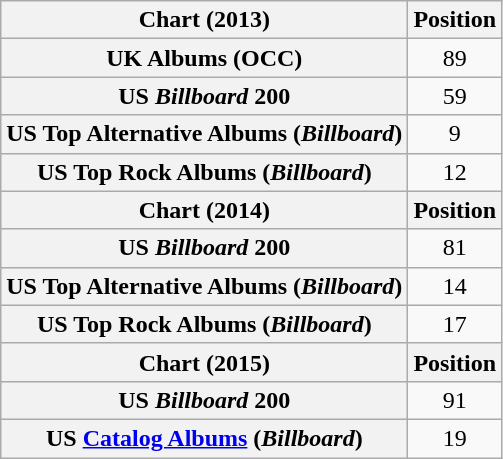<table class="wikitable sortable plainrowheaders" style="text-align:center">
<tr>
<th scope="col">Chart (2013)</th>
<th scope="col">Position</th>
</tr>
<tr>
<th scope="row">UK Albums (OCC)</th>
<td>89</td>
</tr>
<tr>
<th scope="row">US <em>Billboard</em> 200</th>
<td>59</td>
</tr>
<tr>
<th scope="row">US Top Alternative Albums (<em>Billboard</em>)</th>
<td>9</td>
</tr>
<tr>
<th scope="row">US Top Rock Albums (<em>Billboard</em>)</th>
<td>12</td>
</tr>
<tr>
<th scope="col">Chart (2014)</th>
<th scope="col">Position</th>
</tr>
<tr>
<th scope="row">US <em>Billboard</em> 200</th>
<td>81</td>
</tr>
<tr>
<th scope="row">US Top Alternative Albums (<em>Billboard</em>)</th>
<td>14</td>
</tr>
<tr>
<th scope="row">US Top Rock Albums (<em>Billboard</em>)</th>
<td>17</td>
</tr>
<tr>
<th scope="col">Chart (2015)</th>
<th scope="col">Position</th>
</tr>
<tr>
<th scope="row">US <em>Billboard</em> 200</th>
<td>91</td>
</tr>
<tr>
<th scope="row">US <a href='#'>Catalog Albums</a> (<em>Billboard</em>)</th>
<td>19</td>
</tr>
</table>
